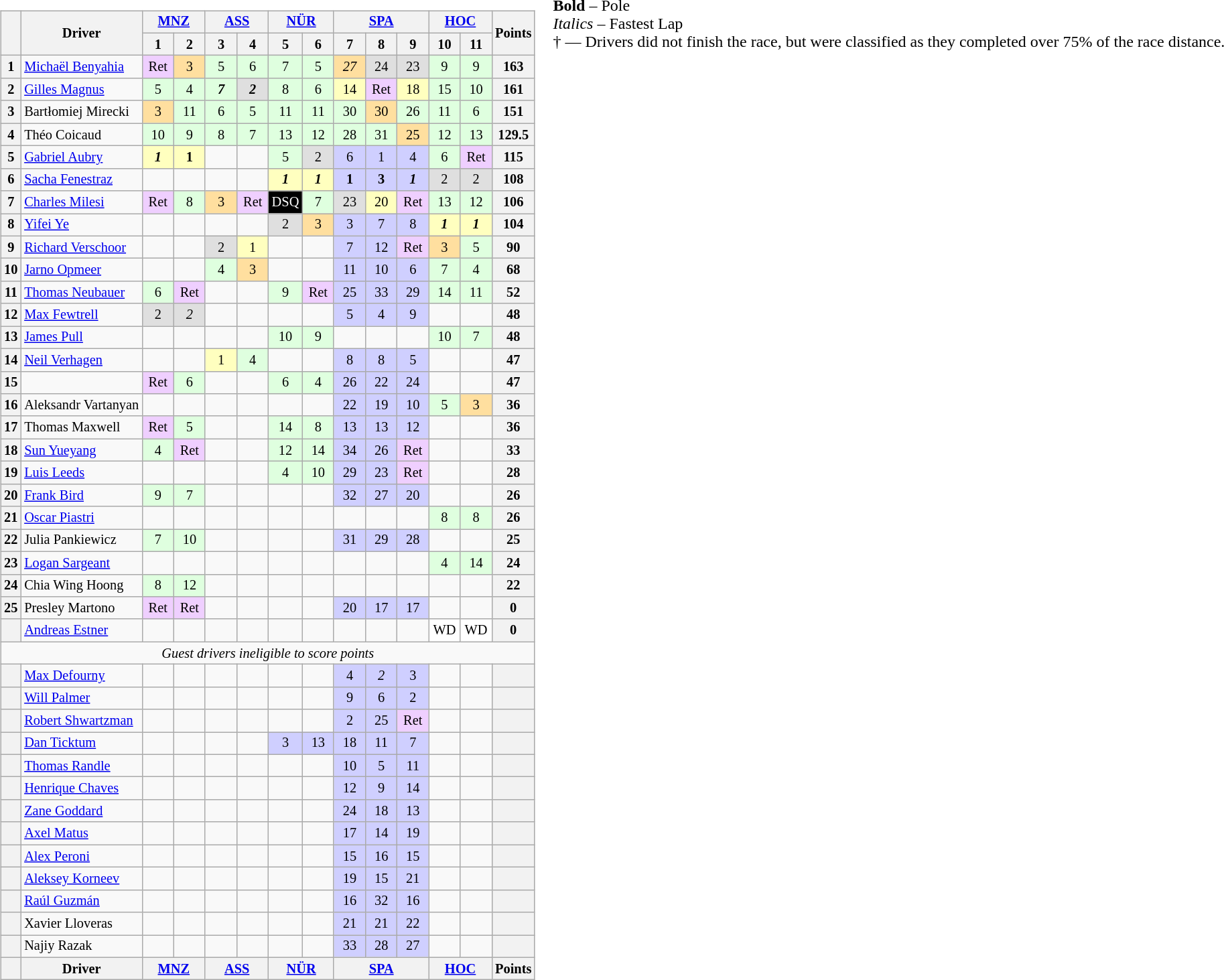<table>
<tr>
<td valign="top"><br><table align=left| class="wikitable" style="font-size: 85%; text-align: center">
<tr>
<th rowspan=2></th>
<th rowspan=2>Driver</th>
<th colspan=2><a href='#'>MNZ</a><br></th>
<th colspan=2><a href='#'>ASS</a><br></th>
<th colspan=2><a href='#'>NÜR</a><br></th>
<th colspan=3><a href='#'>SPA</a><br></th>
<th colspan=2><a href='#'>HOC</a><br></th>
<th rowspan=2>Points</th>
</tr>
<tr>
<th width=25>1</th>
<th width=25>2</th>
<th width=25>3</th>
<th width=25>4</th>
<th width=25>5</th>
<th width=25>6</th>
<th width=25>7</th>
<th width=25>8</th>
<th width=25>9</th>
<th width=25>10</th>
<th width=25>11</th>
</tr>
<tr>
<th>1</th>
<td align=left> <a href='#'>Michaël Benyahia</a></td>
<td style="background:#efcfff;">Ret</td>
<td style="background:#FFDF9F;">3</td>
<td style="background:#dfffdf;">5</td>
<td style="background:#dfffdf;">6</td>
<td style="background:#dfffdf;">7</td>
<td style="background:#dfffdf;">5</td>
<td style="background:#FFDF9F;"><em>27</em></td>
<td style="background:#DFDFDF;">24</td>
<td style="background:#DFDFDF;">23</td>
<td style="background:#dfffdf;">9</td>
<td style="background:#dfffdf;">9</td>
<th>163</th>
</tr>
<tr>
<th>2</th>
<td align=left> <a href='#'>Gilles Magnus</a></td>
<td style="background:#dfffdf;">5</td>
<td style="background:#dfffdf;">4</td>
<td style="background:#dfffdf;"><strong><em>7</em></strong></td>
<td style="background:#DFDFDF;"><strong><em>2</em></strong></td>
<td style="background:#dfffdf;">8</td>
<td style="background:#dfffdf;">6</td>
<td style="background:#FFFFBF;">14</td>
<td style="background:#efcfff;">Ret</td>
<td style="background:#FFFFBF;">18</td>
<td style="background:#dfffdf;">15</td>
<td style="background:#dfffdf;">10</td>
<th>161</th>
</tr>
<tr>
<th>3</th>
<td align=left> Bartłomiej Mirecki</td>
<td style="background:#FFDF9F;">3</td>
<td style="background:#dfffdf;">11</td>
<td style="background:#dfffdf;">6</td>
<td style="background:#dfffdf;">5</td>
<td style="background:#dfffdf;">11</td>
<td style="background:#dfffdf;">11</td>
<td style="background:#dfffdf;">30</td>
<td style="background:#FFDF9F;">30</td>
<td style="background:#dfffdf;">26</td>
<td style="background:#dfffdf;">11</td>
<td style="background:#dfffdf;">6</td>
<th>151</th>
</tr>
<tr>
<th>4</th>
<td align=left> Théo Coicaud</td>
<td style="background:#dfffdf;">10</td>
<td style="background:#dfffdf;">9</td>
<td style="background:#dfffdf;">8</td>
<td style="background:#dfffdf;">7</td>
<td style="background:#dfffdf;">13</td>
<td style="background:#dfffdf;">12</td>
<td style="background:#dfffdf;">28</td>
<td style="background:#dfffdf;">31</td>
<td style="background:#FFDF9F;">25</td>
<td style="background:#dfffdf;">12</td>
<td style="background:#dfffdf;">13</td>
<th>129.5</th>
</tr>
<tr>
<th>5</th>
<td align=left> <a href='#'>Gabriel Aubry</a></td>
<td style="background:#FFFFBF;"><strong><em>1</em></strong></td>
<td style="background:#FFFFBF;"><strong>1</strong></td>
<td></td>
<td></td>
<td style="background:#dfffdf;">5</td>
<td style="background:#DFDFDF;">2</td>
<td style="background:#CFCFFF;">6</td>
<td style="background:#CFCFFF;">1</td>
<td style="background:#CFCFFF;">4</td>
<td style="background:#dfffdf;">6</td>
<td style="background:#efcfff;">Ret</td>
<th>115</th>
</tr>
<tr>
<th>6</th>
<td align=left> <a href='#'>Sacha Fenestraz</a></td>
<td></td>
<td></td>
<td></td>
<td></td>
<td style="background:#FFFFBF;"><strong><em>1</em></strong></td>
<td style="background:#FFFFBF;"><strong><em>1</em></strong></td>
<td style="background:#CFCFFF;"><strong>1</strong></td>
<td style="background:#CFCFFF;"><strong>3</strong></td>
<td style="background:#CFCFFF;"><strong><em>1</em></strong></td>
<td style="background:#dfdfdf;">2</td>
<td style="background:#dfdfdf;">2</td>
<th>108</th>
</tr>
<tr>
<th>7</th>
<td align=left> <a href='#'>Charles Milesi</a></td>
<td style="background:#efcfff;">Ret</td>
<td style="background:#dfffdf;">8</td>
<td style="background:#FFDF9F;">3</td>
<td style="background:#efcfff;">Ret</td>
<td style="background:black; color:white;">DSQ</td>
<td style="background:#dfffdf;">7</td>
<td style="background:#dfdfdf;">23</td>
<td style="background:#FFFFBF;">20</td>
<td style="background:#efcfff;">Ret</td>
<td style="background:#dfffdf;">13</td>
<td style="background:#dfffdf;">12</td>
<th>106</th>
</tr>
<tr>
<th>8</th>
<td align=left> <a href='#'>Yifei Ye</a></td>
<td></td>
<td></td>
<td></td>
<td></td>
<td style="background:#dfdfdf;">2</td>
<td style="background:#FFDF9F;">3</td>
<td style="background:#CFCFFF;">3</td>
<td style="background:#CFCFFF;">7</td>
<td style="background:#CFCFFF;">8</td>
<td style="background:#FFFFBF;"><strong><em>1</em></strong></td>
<td style="background:#FFFFBF;"><strong><em>1</em></strong></td>
<th>104</th>
</tr>
<tr>
<th>9</th>
<td align=left> <a href='#'>Richard Verschoor</a></td>
<td></td>
<td></td>
<td style="background:#DFDFDF;">2</td>
<td style="background:#FFFFBF;">1</td>
<td></td>
<td></td>
<td style="background:#CFCFFF;">7</td>
<td style="background:#CFCFFF;">12</td>
<td style="background:#EFCFFF;">Ret</td>
<td style="background:#FFDF9F;">3</td>
<td style="background:#dfffdf;">5</td>
<th>90</th>
</tr>
<tr>
<th>10</th>
<td align=left> <a href='#'>Jarno Opmeer</a></td>
<td></td>
<td></td>
<td style="background:#dfffdf;">4</td>
<td style="background:#FFDF9F;">3</td>
<td></td>
<td></td>
<td style="background:#CFCFFF;">11</td>
<td style="background:#CFCFFF;">10</td>
<td style="background:#CFCFFF;">6</td>
<td style="background:#dfffdf;">7</td>
<td style="background:#dfffdf;">4</td>
<th>68</th>
</tr>
<tr>
<th>11</th>
<td align=left> <a href='#'>Thomas Neubauer</a></td>
<td style="background:#dfffdf;">6</td>
<td style="background:#efcfff;">Ret</td>
<td></td>
<td></td>
<td style="background:#dfffdf;">9</td>
<td style="background:#efcfff;">Ret</td>
<td style="background:#CFCFFF;">25</td>
<td style="background:#CFCFFF;">33</td>
<td style="background:#CFCFFF;">29</td>
<td style="background:#dfffdf;">14</td>
<td style="background:#dfffdf;">11</td>
<th>52</th>
</tr>
<tr>
<th>12</th>
<td align=left> <a href='#'>Max Fewtrell</a></td>
<td style="background:#DFDFDF;">2</td>
<td style="background:#DFDFDF;"><em>2</em></td>
<td></td>
<td></td>
<td></td>
<td></td>
<td style="background:#CFCFFF;">5</td>
<td style="background:#CFCFFF;">4</td>
<td style="background:#CFCFFF;">9</td>
<td></td>
<td></td>
<th>48</th>
</tr>
<tr>
<th>13</th>
<td align=left> <a href='#'>James Pull</a></td>
<td></td>
<td></td>
<td></td>
<td></td>
<td style="background:#dfffdf;">10</td>
<td style="background:#dfffdf;">9</td>
<td></td>
<td></td>
<td></td>
<td style="background:#dfffdf;">10</td>
<td style="background:#dfffdf;">7</td>
<th>48</th>
</tr>
<tr>
<th>14</th>
<td align=left> <a href='#'>Neil Verhagen</a></td>
<td></td>
<td></td>
<td style="background:#FFFFBF;">1</td>
<td style="background:#dfffdf;">4</td>
<td></td>
<td></td>
<td style="background:#CFCFFF;">8</td>
<td style="background:#CFCFFF;">8</td>
<td style="background:#CFCFFF;">5</td>
<td></td>
<td></td>
<th>47</th>
</tr>
<tr>
<th>15</th>
<td align=left></td>
<td style="background:#efcfff;">Ret</td>
<td style="background:#dfffdf;">6</td>
<td></td>
<td></td>
<td style="background:#dfffdf;">6</td>
<td style="background:#dfffdf;">4</td>
<td style="background:#CFCFFF;">26</td>
<td style="background:#CFCFFF;">22</td>
<td style="background:#CFCFFF;">24</td>
<td></td>
<td></td>
<th>47</th>
</tr>
<tr>
<th>16</th>
<td align=left> Aleksandr Vartanyan</td>
<td></td>
<td></td>
<td></td>
<td></td>
<td></td>
<td></td>
<td style="background:#CFCFFF;">22</td>
<td style="background:#CFCFFF;">19</td>
<td style="background:#CFCFFF;">10</td>
<td style="background:#dfffdf;">5</td>
<td style="background:#FFDF9F;">3</td>
<th>36</th>
</tr>
<tr>
<th>17</th>
<td align=left> Thomas Maxwell</td>
<td style="background:#efcfff;">Ret</td>
<td style="background:#dfffdf;">5</td>
<td></td>
<td></td>
<td style="background:#dfffdf;">14</td>
<td style="background:#dfffdf;">8</td>
<td style="background:#CFCFFF;">13</td>
<td style="background:#CFCFFF;">13</td>
<td style="background:#CFCFFF;">12</td>
<td></td>
<td></td>
<th>36</th>
</tr>
<tr>
<th>18</th>
<td align=left> <a href='#'>Sun Yueyang</a></td>
<td style="background:#dfffdf;">4</td>
<td style="background:#efcfff;">Ret</td>
<td></td>
<td></td>
<td style="background:#dfffdf;">12</td>
<td style="background:#dfffdf;">14</td>
<td style="background:#CFCFFF;">34</td>
<td style="background:#CFCFFF;">26</td>
<td style="background:#EFCFFF;">Ret</td>
<td></td>
<td></td>
<th>33</th>
</tr>
<tr>
<th>19</th>
<td align=left> <a href='#'>Luis Leeds</a></td>
<td></td>
<td></td>
<td></td>
<td></td>
<td style="background:#dfffdf;">4</td>
<td style="background:#dfffdf;">10</td>
<td style="background:#CFCFFF;">29</td>
<td style="background:#CFCFFF;">23</td>
<td style="background:#EFCFFF;">Ret</td>
<td></td>
<td></td>
<th>28</th>
</tr>
<tr>
<th>20</th>
<td align=left> <a href='#'>Frank Bird</a></td>
<td style="background:#dfffdf;">9</td>
<td style="background:#dfffdf;">7</td>
<td></td>
<td></td>
<td></td>
<td></td>
<td style="background:#CFCFFF;">32</td>
<td style="background:#CFCFFF;">27</td>
<td style="background:#CFCFFF;">20</td>
<td></td>
<td></td>
<th>26</th>
</tr>
<tr>
<th>21</th>
<td align=left> <a href='#'>Oscar Piastri</a></td>
<td></td>
<td></td>
<td></td>
<td></td>
<td></td>
<td></td>
<td></td>
<td></td>
<td></td>
<td style="background:#dfffdf;">8</td>
<td style="background:#dfffdf;">8</td>
<th>26</th>
</tr>
<tr>
<th>22</th>
<td align=left> Julia Pankiewicz</td>
<td style="background:#dfffdf;">7</td>
<td style="background:#dfffdf;">10</td>
<td></td>
<td></td>
<td></td>
<td></td>
<td style="background:#CFCFFF;">31</td>
<td style="background:#CFCFFF;">29</td>
<td style="background:#CFCFFF;">28</td>
<td></td>
<td></td>
<th>25</th>
</tr>
<tr>
<th>23</th>
<td align=left> <a href='#'>Logan Sargeant</a></td>
<td></td>
<td></td>
<td></td>
<td></td>
<td></td>
<td></td>
<td></td>
<td></td>
<td></td>
<td style="background:#dfffdf;">4</td>
<td style="background:#dfffdf;">14</td>
<th>24</th>
</tr>
<tr>
<th>24</th>
<td align=left> Chia Wing Hoong</td>
<td style="background:#dfffdf;">8</td>
<td style="background:#dfffdf;">12</td>
<td></td>
<td></td>
<td></td>
<td></td>
<td></td>
<td></td>
<td></td>
<td></td>
<td></td>
<th>22</th>
</tr>
<tr>
<th>25</th>
<td align=left> Presley Martono</td>
<td style="background:#efcfff;">Ret</td>
<td style="background:#efcfff;">Ret</td>
<td></td>
<td></td>
<td></td>
<td></td>
<td style="background:#CFCFFF;">20</td>
<td style="background:#CFCFFF;">17</td>
<td style="background:#CFCFFF;">17</td>
<td></td>
<td></td>
<th>0</th>
</tr>
<tr>
<th></th>
<td align=left> <a href='#'>Andreas Estner</a></td>
<td></td>
<td></td>
<td></td>
<td></td>
<td></td>
<td></td>
<td></td>
<td></td>
<td></td>
<td style="background:#FFFFFF;">WD</td>
<td style="background:#FFFFFF;">WD</td>
<th>0</th>
</tr>
<tr>
<td colspan=18 align=center><em>Guest drivers ineligible to score points</em></td>
</tr>
<tr>
<th></th>
<td align=left> <a href='#'>Max Defourny</a></td>
<td></td>
<td></td>
<td></td>
<td></td>
<td></td>
<td></td>
<td style="background:#CFCFFF;">4</td>
<td style="background:#CFCFFF;"><em>2</em></td>
<td style="background:#CFCFFF;">3</td>
<td></td>
<td></td>
<th></th>
</tr>
<tr>
<th></th>
<td align=left> <a href='#'>Will Palmer</a></td>
<td></td>
<td></td>
<td></td>
<td></td>
<td></td>
<td></td>
<td style="background:#CFCFFF;">9</td>
<td style="background:#CFCFFF;">6</td>
<td style="background:#CFCFFF;">2</td>
<td></td>
<td></td>
<th></th>
</tr>
<tr>
<th></th>
<td align=left> <a href='#'>Robert Shwartzman</a></td>
<td></td>
<td></td>
<td></td>
<td></td>
<td></td>
<td></td>
<td style="background:#CFCFFF;">2</td>
<td style="background:#CFCFFF;">25</td>
<td style="background:#EFCFFF;">Ret</td>
<td></td>
<td></td>
<th></th>
</tr>
<tr>
<th></th>
<td align=left> <a href='#'>Dan Ticktum</a></td>
<td></td>
<td></td>
<td></td>
<td></td>
<td style="background:#CFCFFF;">3</td>
<td style="background:#CFCFFF;">13</td>
<td style="background:#CFCFFF;">18</td>
<td style="background:#CFCFFF;">11</td>
<td style="background:#CFCFFF;">7</td>
<td></td>
<td></td>
<th></th>
</tr>
<tr>
<th></th>
<td align=left> <a href='#'>Thomas Randle</a></td>
<td></td>
<td></td>
<td></td>
<td></td>
<td></td>
<td></td>
<td style="background:#CFCFFF;">10</td>
<td style="background:#CFCFFF;">5</td>
<td style="background:#CFCFFF;">11</td>
<td></td>
<td></td>
<th></th>
</tr>
<tr>
<th></th>
<td align=left> <a href='#'>Henrique Chaves</a></td>
<td></td>
<td></td>
<td></td>
<td></td>
<td></td>
<td></td>
<td style="background:#CFCFFF;">12</td>
<td style="background:#CFCFFF;">9</td>
<td style="background:#CFCFFF;">14</td>
<td></td>
<td></td>
<th></th>
</tr>
<tr>
<th></th>
<td align=left> <a href='#'>Zane Goddard</a></td>
<td></td>
<td></td>
<td></td>
<td></td>
<td></td>
<td></td>
<td style="background:#CFCFFF;">24</td>
<td style="background:#CFCFFF;">18</td>
<td style="background:#CFCFFF;">13</td>
<td></td>
<td></td>
<th></th>
</tr>
<tr>
<th></th>
<td align=left> <a href='#'>Axel Matus</a></td>
<td></td>
<td></td>
<td></td>
<td></td>
<td></td>
<td></td>
<td style="background:#CFCFFF;">17</td>
<td style="background:#CFCFFF;">14</td>
<td style="background:#CFCFFF;">19</td>
<td></td>
<td></td>
<th></th>
</tr>
<tr>
<th></th>
<td align=left> <a href='#'>Alex Peroni</a></td>
<td></td>
<td></td>
<td></td>
<td></td>
<td></td>
<td></td>
<td style="background:#CFCFFF;">15</td>
<td style="background:#CFCFFF;">16</td>
<td style="background:#CFCFFF;">15</td>
<td></td>
<td></td>
<th></th>
</tr>
<tr>
<th></th>
<td align=left> <a href='#'>Aleksey Korneev</a></td>
<td></td>
<td></td>
<td></td>
<td></td>
<td></td>
<td></td>
<td style="background:#CFCFFF;">19</td>
<td style="background:#CFCFFF;">15</td>
<td style="background:#CFCFFF;">21</td>
<td></td>
<td></td>
<th></th>
</tr>
<tr>
<th></th>
<td align=left> <a href='#'>Raúl Guzmán</a></td>
<td></td>
<td></td>
<td></td>
<td></td>
<td></td>
<td></td>
<td style="background:#CFCFFF;">16</td>
<td style="background:#CFCFFF;">32</td>
<td style="background:#CFCFFF;">16</td>
<td></td>
<td></td>
<th></th>
</tr>
<tr>
<th></th>
<td align=left> Xavier Lloveras</td>
<td></td>
<td></td>
<td></td>
<td></td>
<td></td>
<td></td>
<td style="background:#CFCFFF;">21</td>
<td style="background:#CFCFFF;">21</td>
<td style="background:#CFCFFF;">22</td>
<td></td>
<td></td>
<th></th>
</tr>
<tr>
<th></th>
<td align=left> Najiy Razak</td>
<td></td>
<td></td>
<td></td>
<td></td>
<td></td>
<td></td>
<td style="background:#CFCFFF;">33</td>
<td style="background:#CFCFFF;">28</td>
<td style="background:#CFCFFF;">27</td>
<td></td>
<td></td>
<th></th>
</tr>
<tr valign="top">
<th valign=middle></th>
<th valign=middle>Driver</th>
<th colspan=2><a href='#'>MNZ</a><br></th>
<th colspan=2><a href='#'>ASS</a><br></th>
<th colspan=2><a href='#'>NÜR</a><br></th>
<th colspan=3><a href='#'>SPA</a><br></th>
<th colspan=2><a href='#'>HOC</a><br></th>
<th valign=middle>Points</th>
</tr>
</table>
</td>
<td valign="top"><br>
<span><strong>Bold</strong> – Pole<br><em>Italics</em> – Fastest Lap<br>† — Drivers did not finish the race, but were classified as they completed over 75% of the race distance.</span></td>
</tr>
</table>
